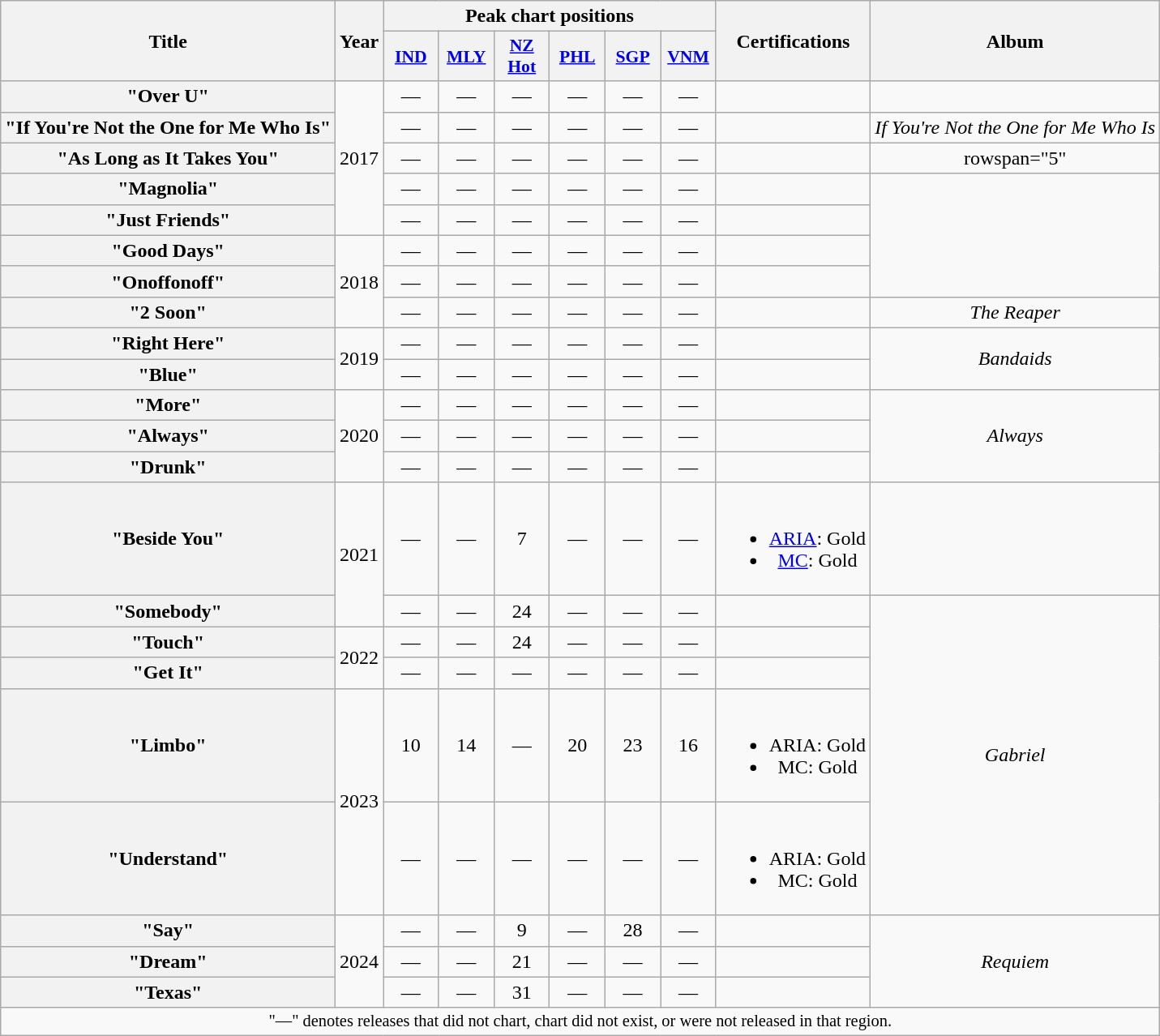<table class="wikitable plainrowheaders" style="text-align:center;" border="1">
<tr>
<th rowspan="2" scope="col">Title</th>
<th rowspan="2" scope="col">Year</th>
<th colspan="6" scope="col">Peak chart positions</th>
<th rowspan="2">Certifications</th>
<th rowspan="2" scope="col">Album</th>
</tr>
<tr>
<th scope="col" style="width:2.7em;font-size:90%;"><a href='#'>IND</a></th>
<th scope="col" style="width:2.7em;font-size:90%;"><a href='#'>MLY</a></th>
<th scope="col" style="width:2.7em;font-size:90%;"><a href='#'>NZ<br>Hot</a><br></th>
<th scope="col" style="width:2.7em;font-size:90%;"><a href='#'>PHL</a></th>
<th scope="col" style="width:2.7em;font-size:90%;"><a href='#'>SGP</a><br></th>
<th scope="col" style="width:2.7em;font-size:90%;"><a href='#'>VNM</a><br></th>
</tr>
<tr>
<th scope="row">"Over U"</th>
<td rowspan="5">2017</td>
<td>—</td>
<td>—</td>
<td>—</td>
<td>—</td>
<td>—</td>
<td>—</td>
<td></td>
<td></td>
</tr>
<tr>
<th scope="row">"If You're Not the One for Me Who Is"</th>
<td>—</td>
<td>—</td>
<td>—</td>
<td>—</td>
<td>—</td>
<td>—</td>
<td></td>
<td><em>If You're Not the One for Me Who Is</em></td>
</tr>
<tr>
<th scope="row">"As Long as It Takes You"</th>
<td>—</td>
<td>—</td>
<td>—</td>
<td>—</td>
<td>—</td>
<td>—</td>
<td></td>
<td>rowspan="5" </td>
</tr>
<tr>
<th scope="row">"Magnolia"</th>
<td>—</td>
<td>—</td>
<td>—</td>
<td>—</td>
<td>—</td>
<td>—</td>
<td></td>
</tr>
<tr>
<th scope="row">"Just Friends"</th>
<td>—</td>
<td>—</td>
<td>—</td>
<td>—</td>
<td>—</td>
<td>—</td>
<td></td>
</tr>
<tr>
<th scope="row">"Good Days"</th>
<td rowspan="3">2018</td>
<td>—</td>
<td>—</td>
<td>—</td>
<td>—</td>
<td>—</td>
<td>—</td>
<td></td>
</tr>
<tr>
<th scope="row">"Onoffonoff"</th>
<td>—</td>
<td>—</td>
<td>—</td>
<td>—</td>
<td>—</td>
<td>—</td>
<td></td>
</tr>
<tr>
<th scope="row">"2 Soon"</th>
<td>—</td>
<td>—</td>
<td>—</td>
<td>—</td>
<td>—</td>
<td>—</td>
<td></td>
<td><em>The Reaper</em></td>
</tr>
<tr>
<th scope="row">"Right Here"</th>
<td rowspan="2">2019</td>
<td>—</td>
<td>—</td>
<td>—</td>
<td>—</td>
<td>—</td>
<td>—</td>
<td></td>
<td rowspan="2"><em>Bandaids</em></td>
</tr>
<tr>
<th scope="row">"Blue"</th>
<td>—</td>
<td>—</td>
<td>—</td>
<td>—</td>
<td>—</td>
<td>—</td>
<td></td>
</tr>
<tr>
<th scope="row">"More"</th>
<td rowspan="3">2020</td>
<td>—</td>
<td>—</td>
<td>—</td>
<td>—</td>
<td>—</td>
<td>—</td>
<td></td>
<td rowspan="3"><em>Always</em></td>
</tr>
<tr>
<th scope="row">"Always"</th>
<td>—</td>
<td>—</td>
<td>—</td>
<td>—</td>
<td>—</td>
<td>—</td>
<td></td>
</tr>
<tr>
<th scope="row">"Drunk"</th>
<td>—</td>
<td>—</td>
<td>—</td>
<td>—</td>
<td>—</td>
<td>—</td>
<td></td>
</tr>
<tr>
<th scope="row">"Beside You"</th>
<td rowspan="2">2021</td>
<td>—</td>
<td>—</td>
<td>7</td>
<td>—</td>
<td>—</td>
<td>—</td>
<td><br><ul><li><a href='#'>ARIA</a>: Gold</li><li><a href='#'>MC</a>: Gold</li></ul></td>
<td></td>
</tr>
<tr>
<th scope="row">"Somebody"</th>
<td>—</td>
<td>—</td>
<td>24</td>
<td>—</td>
<td>—</td>
<td>—</td>
<td></td>
<td rowspan="5"><em>Gabriel</em></td>
</tr>
<tr>
<th scope="row">"Touch"</th>
<td rowspan="2">2022</td>
<td>—</td>
<td>—</td>
<td>24</td>
<td>—</td>
<td>—</td>
<td>—</td>
<td></td>
</tr>
<tr>
<th scope="row">"Get It"</th>
<td>—</td>
<td>—</td>
<td>—</td>
<td>—</td>
<td>—</td>
<td>—</td>
<td></td>
</tr>
<tr>
<th scope="row">"Limbo"</th>
<td rowspan="2">2023</td>
<td>10</td>
<td>14</td>
<td>—</td>
<td>20</td>
<td>23</td>
<td>16</td>
<td><br><ul><li>ARIA: Gold</li><li>MC: Gold</li></ul></td>
</tr>
<tr>
<th scope="row">"Understand"</th>
<td>—</td>
<td>—</td>
<td>—</td>
<td>—</td>
<td>—</td>
<td>—</td>
<td><br><ul><li>ARIA: Gold</li><li>MC: Gold</li></ul></td>
</tr>
<tr>
<th scope="row">"Say"</th>
<td rowspan="3">2024</td>
<td>—</td>
<td>—</td>
<td>9</td>
<td>—</td>
<td>28</td>
<td>—</td>
<td></td>
<td rowspan="3"><em>Requiem</em></td>
</tr>
<tr>
<th scope="row">"Dream"</th>
<td>—</td>
<td>—</td>
<td>21</td>
<td>—</td>
<td>—</td>
<td>—</td>
<td></td>
</tr>
<tr>
<th scope="row">"Texas"</th>
<td>—</td>
<td>—</td>
<td>31</td>
<td>—</td>
<td>—</td>
<td>—</td>
<td></td>
</tr>
<tr>
<td colspan="10" style="font-size:85%">"—" denotes releases that did not chart, chart did not exist, or were not released in that region.</td>
</tr>
</table>
